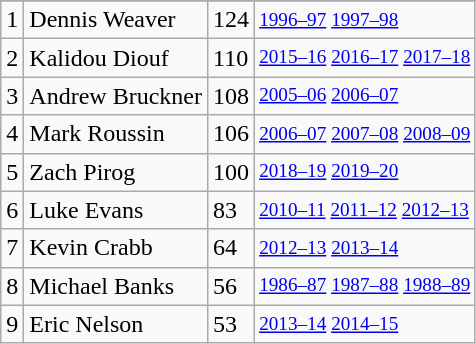<table class="wikitable">
<tr>
</tr>
<tr>
<td>1</td>
<td>Dennis Weaver</td>
<td>124</td>
<td style="font-size:80%;"><a href='#'>1996–97</a> <a href='#'>1997–98</a></td>
</tr>
<tr>
<td>2</td>
<td>Kalidou Diouf</td>
<td>110</td>
<td style="font-size:80%;"><a href='#'>2015–16</a> <a href='#'>2016–17</a> <a href='#'>2017–18</a></td>
</tr>
<tr>
<td>3</td>
<td>Andrew Bruckner</td>
<td>108</td>
<td style="font-size:80%;"><a href='#'>2005–06</a> <a href='#'>2006–07</a></td>
</tr>
<tr>
<td>4</td>
<td>Mark Roussin</td>
<td>106</td>
<td style="font-size:80%;"><a href='#'>2006–07</a> <a href='#'>2007–08</a> <a href='#'>2008–09</a></td>
</tr>
<tr>
<td>5</td>
<td>Zach Pirog</td>
<td>100</td>
<td style="font-size:80%;"><a href='#'>2018–19</a> <a href='#'>2019–20</a></td>
</tr>
<tr>
<td>6</td>
<td>Luke Evans</td>
<td>83</td>
<td style="font-size:80%;"><a href='#'>2010–11</a> <a href='#'>2011–12</a> <a href='#'>2012–13</a></td>
</tr>
<tr>
<td>7</td>
<td>Kevin Crabb</td>
<td>64</td>
<td style="font-size:80%;"><a href='#'>2012–13</a> <a href='#'>2013–14</a></td>
</tr>
<tr>
<td>8</td>
<td>Michael Banks</td>
<td>56</td>
<td style="font-size:80%;"><a href='#'>1986–87</a> <a href='#'>1987–88</a> <a href='#'>1988–89</a></td>
</tr>
<tr>
<td>9</td>
<td>Eric Nelson</td>
<td>53</td>
<td style="font-size:80%;"><a href='#'>2013–14</a> <a href='#'>2014–15</a></td>
</tr>
</table>
